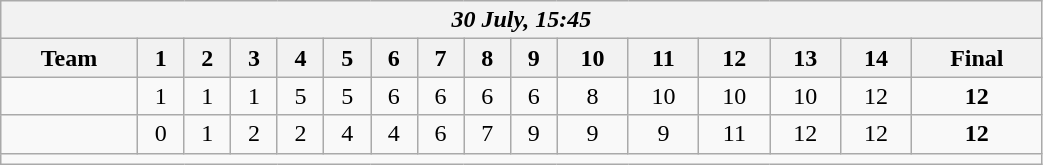<table class=wikitable style="text-align:center; width: 55%">
<tr>
<th colspan=17><em>30 July, 15:45</em></th>
</tr>
<tr>
<th>Team</th>
<th>1</th>
<th>2</th>
<th>3</th>
<th>4</th>
<th>5</th>
<th>6</th>
<th>7</th>
<th>8</th>
<th>9</th>
<th>10</th>
<th>11</th>
<th>12</th>
<th>13</th>
<th>14</th>
<th>Final</th>
</tr>
<tr>
<td align=left></td>
<td>1</td>
<td>1</td>
<td>1</td>
<td>5</td>
<td>5</td>
<td>6</td>
<td>6</td>
<td>6</td>
<td>6</td>
<td>8</td>
<td>10</td>
<td>10</td>
<td>10</td>
<td>12</td>
<td><strong>12</strong></td>
</tr>
<tr>
<td align=left></td>
<td>0</td>
<td>1</td>
<td>2</td>
<td>2</td>
<td>4</td>
<td>4</td>
<td>6</td>
<td>7</td>
<td>9</td>
<td>9</td>
<td>9</td>
<td>11</td>
<td>12</td>
<td>12</td>
<td><strong>12</strong></td>
</tr>
<tr>
<td colspan=17></td>
</tr>
</table>
